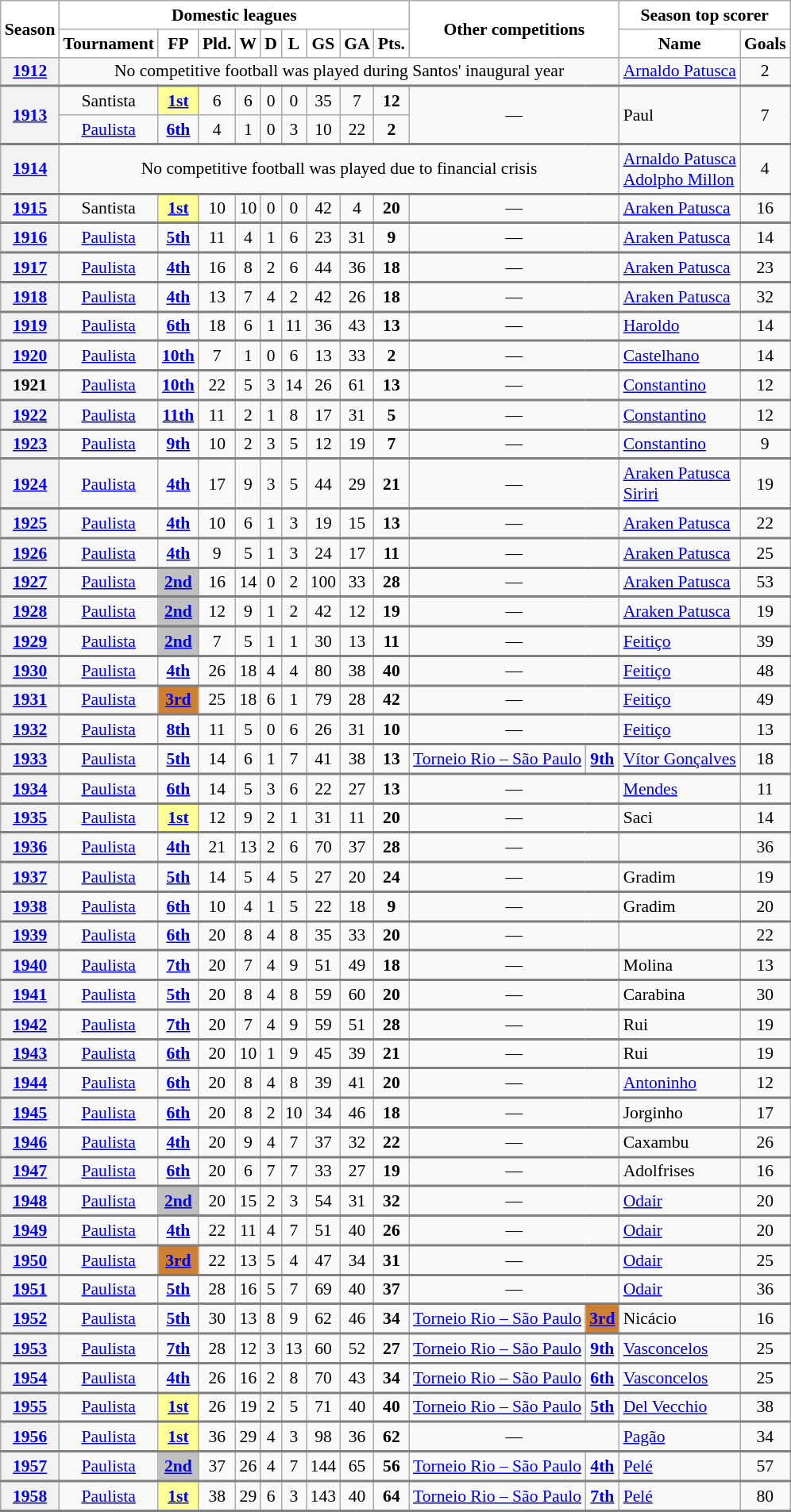<table class="wikitable" style="font-size: 90%; text-align:center">
<tr>
<th rowspan="2"  style="width:8px;; background:white;">Season</th>
<th colspan="9" style="background:white;">Domestic leagues</th>
<th rowspan="2" colspan="2" style="background:white;">Other competitions</th>
<th colspan="2" style="background:white;">Season top scorer</th>
</tr>
<tr>
<th style="background:white;">Tournament</th>
<th style="background:white;">FP</th>
<th style="background:white;">Pld.</th>
<th style="background:white;">W</th>
<th style="background:white;">D</th>
<th style="background:white;">L</th>
<th style="background:white;">GS</th>
<th style="background:white;">GA</th>
<th style="background:white;">Pts.</th>
<th style="background:white;">Name</th>
<th style="background:white;">Goals</th>
</tr>
<tr style="border-bottom: 2px solid gray;">
<th><a href='#'><span>1912</span></a></th>
<td colspan=11>No competitive football was played during Santos' inaugural year</td>
<td align="left"> <a href='#'>Arnaldo Patusca</a></td>
<td>2</td>
</tr>
<tr>
<th rowspan="2"><a href='#'><span>1913</span></a></th>
<td>Santista</td>
<td style="background:#ff9;"><strong><a href='#'><span>1st</span></a></strong></td>
<td>6</td>
<td>6</td>
<td>0</td>
<td>0</td>
<td>35</td>
<td>7</td>
<td><strong>12</strong></td>
<td colspan="2" rowspan="2" style="text-align:center;">—</td>
<td rowspan="2" style="text-align:left;"> Paul</td>
<td rowspan="2">7</td>
</tr>
<tr style="border-bottom: 2px solid gray;">
<td><a href='#'>Paulista</a></td>
<td><strong><a href='#'><span>6th</span></a></strong><br></td>
<td>4</td>
<td>1</td>
<td>0</td>
<td>3</td>
<td>10</td>
<td>22</td>
<td><strong>2</strong></td>
</tr>
<tr style="border-bottom: 2px solid gray;">
<th><a href='#'><span>1914</span></a></th>
<td colspan=11>No competitive football was played due to financial crisis</td>
<td align="left"> <a href='#'>Arnaldo Patusca</a><br> <a href='#'>Adolpho Millon</a></td>
<td>4</td>
</tr>
<tr style="border-bottom: 2px solid gray;">
<th><a href='#'><span>1915</span></a></th>
<td>Santista</td>
<td style="background:#ff9;"><strong><a href='#'><span>1st</span></a></strong></td>
<td>10</td>
<td>10</td>
<td>0</td>
<td>0</td>
<td>42</td>
<td>4</td>
<td><strong>20</strong></td>
<td colspan="2" style="text-align:center;">—</td>
<td align="left"> <a href='#'>Araken Patusca</a></td>
<td>16</td>
</tr>
<tr style="border-bottom: 2px solid gray;">
<th><a href='#'><span>1916</span></a></th>
<td><a href='#'>Paulista</a></td>
<td><strong><a href='#'><span>5th</span></a></strong></td>
<td>11</td>
<td>4</td>
<td>1</td>
<td>6</td>
<td>23</td>
<td>31</td>
<td><strong>9</strong></td>
<td colspan="2" style="text-align:center;">—</td>
<td align="left"> <a href='#'>Araken Patusca</a></td>
<td>14</td>
</tr>
<tr style="border-bottom: 2px solid gray;">
<th><a href='#'><span>1917</span></a></th>
<td><a href='#'>Paulista</a></td>
<td><strong><a href='#'><span>4th</span></a></strong></td>
<td>16</td>
<td>8</td>
<td>2</td>
<td>6</td>
<td>44</td>
<td>36</td>
<td><strong>18</strong></td>
<td colspan="2" style="text-align:center;">—</td>
<td align="left"> <a href='#'>Araken Patusca</a></td>
<td>23</td>
</tr>
<tr style="border-bottom: 2px solid gray;">
<th><a href='#'><span>1918</span></a></th>
<td><a href='#'>Paulista</a></td>
<td><strong><a href='#'><span>4th</span></a></strong></td>
<td>13</td>
<td>7</td>
<td>4</td>
<td>2</td>
<td>42</td>
<td>26</td>
<td><strong>18</strong></td>
<td colspan="2" style="text-align:center;">—</td>
<td align="left"> <a href='#'>Araken Patusca</a></td>
<td>32</td>
</tr>
<tr style="border-bottom: 2px solid gray;">
<th><a href='#'><span>1919</span></a></th>
<td><a href='#'>Paulista</a></td>
<td><strong><a href='#'><span>6th</span></a></strong></td>
<td>18</td>
<td>6</td>
<td>1</td>
<td>11</td>
<td>36</td>
<td>43</td>
<td><strong>13</strong></td>
<td colspan="2" style="text-align:center;">—</td>
<td align="left"> <a href='#'>Haroldo</a></td>
<td>14</td>
</tr>
<tr style="border-bottom: 2px solid gray;">
<th><a href='#'><span>1920</span></a></th>
<td><a href='#'>Paulista</a></td>
<td><strong><a href='#'><span>10th</span></a></strong><br></td>
<td>7</td>
<td>1</td>
<td>0</td>
<td>6</td>
<td>13</td>
<td>33</td>
<td><strong>2</strong></td>
<td colspan="2" style="text-align:center;">—</td>
<td align="left"> <a href='#'>Castelhano</a></td>
<td>14</td>
</tr>
<tr style="border-bottom: 2px solid gray;">
<th><span>1921</span></th>
<td><a href='#'>Paulista</a></td>
<td><strong><a href='#'><span>10th</span></a></strong></td>
<td>22</td>
<td>5</td>
<td>3</td>
<td>14</td>
<td>26</td>
<td>61</td>
<td><strong>13</strong></td>
<td colspan="2" style="text-align:center;">—</td>
<td align="left"> <a href='#'>Constantino</a></td>
<td>12</td>
</tr>
<tr style="border-bottom: 2px solid gray;">
<th><a href='#'><span>1922</span></a></th>
<td><a href='#'>Paulista</a></td>
<td><strong><a href='#'><span>11th</span></a></strong></td>
<td>11</td>
<td>2</td>
<td>1</td>
<td>8</td>
<td>17</td>
<td>31</td>
<td><strong>5</strong></td>
<td colspan="2" style="text-align:center;">—</td>
<td align="left"> <a href='#'>Constantino</a></td>
<td>12</td>
</tr>
<tr style="border-bottom: 2px solid gray;">
<th><a href='#'><span>1923</span></a></th>
<td><a href='#'>Paulista</a></td>
<td><strong><a href='#'><span>9th</span></a></strong></td>
<td>10</td>
<td>2</td>
<td>3</td>
<td>5</td>
<td>12</td>
<td>19</td>
<td><strong>7</strong></td>
<td colspan="2" style="text-align:center;">—</td>
<td align="left"> <a href='#'>Constantino</a></td>
<td>9</td>
</tr>
<tr style="border-bottom: 2px solid gray;">
<th><a href='#'><span>1924</span></a></th>
<td><a href='#'>Paulista</a></td>
<td><strong><a href='#'><span>4th</span></a></strong></td>
<td>17</td>
<td>9</td>
<td>3</td>
<td>5</td>
<td>44</td>
<td>29</td>
<td><strong>21</strong></td>
<td colspan="2" style="text-align:center;">—</td>
<td align="left"> <a href='#'>Araken Patusca</a><br> <a href='#'>Siriri</a></td>
<td>19</td>
</tr>
<tr style="border-bottom: 2px solid gray;">
<th><a href='#'><span>1925</span></a></th>
<td><a href='#'>Paulista</a></td>
<td><strong><a href='#'><span>4th</span></a></strong></td>
<td>10</td>
<td>6</td>
<td>1</td>
<td>3</td>
<td>19</td>
<td>15</td>
<td><strong>13</strong></td>
<td colspan="2" style="text-align:center;">—</td>
<td align="left"> <a href='#'>Araken Patusca</a></td>
<td>22</td>
</tr>
<tr style="border-bottom: 2px solid gray;">
<th><a href='#'><span>1926</span></a></th>
<td><a href='#'>Paulista</a></td>
<td><strong><a href='#'><span>4th</span></a></strong></td>
<td>9</td>
<td>5</td>
<td>1</td>
<td>3</td>
<td>24</td>
<td>17</td>
<td><strong>11</strong></td>
<td colspan="2" style="text-align:center;">—</td>
<td align="left"> <a href='#'>Araken Patusca</a></td>
<td>25</td>
</tr>
<tr style="border-bottom: 2px solid gray;">
<th><a href='#'><span>1927</span></a></th>
<td><a href='#'>Paulista</a></td>
<td style="background:silver;"><strong><a href='#'><span>2nd</span></a></strong></td>
<td>16</td>
<td>14</td>
<td>0</td>
<td>2</td>
<td>100</td>
<td>33</td>
<td><strong>28</strong></td>
<td colspan="2" style="text-align:center;">—</td>
<td align="left"> <a href='#'>Araken Patusca</a></td>
<td>53</td>
</tr>
<tr style="border-bottom: 2px solid gray;">
<th><a href='#'><span>1928</span></a></th>
<td><a href='#'>Paulista</a></td>
<td style="background:silver;"><strong><a href='#'><span>2nd</span></a></strong></td>
<td>12</td>
<td>9</td>
<td>1</td>
<td>2</td>
<td>42</td>
<td>12</td>
<td><strong>19</strong></td>
<td colspan="2" style="text-align:center;">—</td>
<td align="left"> <a href='#'>Araken Patusca</a></td>
<td>19</td>
</tr>
<tr style="border-bottom: 2px solid gray;">
<th><a href='#'><span>1929</span></a></th>
<td><a href='#'>Paulista</a></td>
<td style="background:silver;"><strong><a href='#'><span>2nd</span></a></strong></td>
<td>7</td>
<td>5</td>
<td>1</td>
<td>1</td>
<td>30</td>
<td>13</td>
<td><strong>11</strong></td>
<td colspan="2" style="text-align:center;">—</td>
<td align="left"> <a href='#'>Feitiço</a></td>
<td>39</td>
</tr>
<tr style="border-bottom: 2px solid gray;">
<th><a href='#'><span>1930</span></a></th>
<td><a href='#'>Paulista</a></td>
<td><strong><a href='#'><span>4th</span></a></strong></td>
<td>26</td>
<td>18</td>
<td>4</td>
<td>4</td>
<td>80</td>
<td>38</td>
<td><strong>40</strong></td>
<td colspan="2" style="text-align:center;">—</td>
<td align="left"> <a href='#'>Feitiço</a></td>
<td>48</td>
</tr>
<tr style="border-bottom: 2px solid gray;">
<th><a href='#'><span>1931</span></a></th>
<td><a href='#'>Paulista</a></td>
<td style="background:#cd7f32;"><strong><a href='#'><span>3rd</span></a></strong></td>
<td>25</td>
<td>18</td>
<td>6</td>
<td>1</td>
<td>79</td>
<td>28</td>
<td><strong>42</strong></td>
<td colspan="2" style="text-align:center;">—</td>
<td align="left"> <a href='#'>Feitiço</a></td>
<td>49</td>
</tr>
<tr style="border-bottom: 2px solid gray;">
<th><a href='#'><span>1932</span></a></th>
<td><a href='#'>Paulista</a></td>
<td><strong><a href='#'><span>8th</span></a></strong></td>
<td>11</td>
<td>5</td>
<td>0</td>
<td>6</td>
<td>26</td>
<td>31</td>
<td><strong>10</strong></td>
<td colspan="2" style="text-align:center;">—</td>
<td align="left"> <a href='#'>Feitiço</a></td>
<td>13</td>
</tr>
<tr style="border-bottom: 2px solid gray;">
<th><a href='#'><span>1933</span></a></th>
<td><a href='#'>Paulista</a></td>
<td><strong><a href='#'><span>5th</span></a></strong></td>
<td>14</td>
<td>6</td>
<td>1</td>
<td>7</td>
<td>41</td>
<td>38</td>
<td><strong>13</strong></td>
<td><a href='#'>Torneio Rio – São Paulo</a></td>
<td><strong><a href='#'><span>9th</span></a></strong></td>
<td align="left"> <a href='#'>Vítor Gonçalves</a></td>
<td>18</td>
</tr>
<tr style="border-bottom: 2px solid gray;">
<th><a href='#'><span>1934</span></a></th>
<td><a href='#'>Paulista</a></td>
<td><strong><a href='#'><span>6th</span></a></strong></td>
<td>14</td>
<td>5</td>
<td>3</td>
<td>6</td>
<td>22</td>
<td>27</td>
<td><strong>13</strong></td>
<td colspan="2" style="text-align:center;">—</td>
<td align="left"> <a href='#'>Mendes</a></td>
<td>11</td>
</tr>
<tr style="border-bottom: 2px solid gray;">
<th><a href='#'><span>1935</span></a></th>
<td><a href='#'>Paulista</a></td>
<td style="background:#ff9;"><strong><a href='#'><span>1st</span></a></strong></td>
<td>12</td>
<td>9</td>
<td>2</td>
<td>1</td>
<td>31</td>
<td>11</td>
<td><strong>20</strong></td>
<td colspan="2" style="text-align:center;">—</td>
<td align="left"> Saci</td>
<td>14</td>
</tr>
<tr style="border-bottom: 2px solid gray;">
<th><a href='#'><span>1936</span></a></th>
<td><a href='#'>Paulista</a></td>
<td><strong><a href='#'><span>4th</span></a></strong></td>
<td>21</td>
<td>13</td>
<td>2</td>
<td>6</td>
<td>70</td>
<td>37</td>
<td><strong>28</strong></td>
<td colspan="2" style="text-align:center;">—</td>
<td align="left"> </td>
<td>36</td>
</tr>
<tr style="border-bottom: 2px solid gray;">
<th><a href='#'><span>1937</span></a></th>
<td><a href='#'>Paulista</a></td>
<td><strong><a href='#'><span>5th</span></a></strong></td>
<td>14</td>
<td>5</td>
<td>4</td>
<td>5</td>
<td>27</td>
<td>20</td>
<td><strong>24</strong></td>
<td colspan="2" style="text-align:center;">—</td>
<td align="left"> Gradim</td>
<td>19</td>
</tr>
<tr style="border-bottom: 2px solid gray;">
<th><a href='#'><span>1938</span></a></th>
<td><a href='#'>Paulista</a></td>
<td><strong><a href='#'><span>6th</span></a></strong></td>
<td>10</td>
<td>4</td>
<td>1</td>
<td>5</td>
<td>22</td>
<td>18</td>
<td><strong>9</strong></td>
<td colspan="2" style="text-align:center;">—</td>
<td align="left"> Gradim</td>
<td>20</td>
</tr>
<tr style="border-bottom: 2px solid gray;">
<th><a href='#'><span>1939</span></a></th>
<td><a href='#'>Paulista</a></td>
<td><strong><a href='#'><span>6th</span></a></strong></td>
<td>20</td>
<td>8</td>
<td>4</td>
<td>8</td>
<td>35</td>
<td>33</td>
<td><strong>20</strong></td>
<td colspan="2" style="text-align:center;">—</td>
<td align="left"> </td>
<td>22</td>
</tr>
<tr style="border-bottom: 2px solid gray;">
<th><a href='#'><span>1940</span></a></th>
<td><a href='#'>Paulista</a></td>
<td><strong><a href='#'><span>7th</span></a></strong></td>
<td>20</td>
<td>7</td>
<td>4</td>
<td>9</td>
<td>51</td>
<td>49</td>
<td><strong>18</strong></td>
<td colspan="2" style="text-align:center;">—</td>
<td align="left"> Molina<br> </td>
<td>13</td>
</tr>
<tr style="border-bottom: 2px solid gray;">
<th><a href='#'><span>1941</span></a></th>
<td><a href='#'>Paulista</a></td>
<td><strong><a href='#'><span>5th</span></a></strong></td>
<td>20</td>
<td>8</td>
<td>4</td>
<td>8</td>
<td>59</td>
<td>60</td>
<td><strong>20</strong></td>
<td colspan="2" style="text-align:center;">—</td>
<td align="left"> Carabina</td>
<td>30</td>
</tr>
<tr style="border-bottom: 2px solid gray;">
<th><a href='#'><span>1942</span></a></th>
<td><a href='#'>Paulista</a></td>
<td><strong><a href='#'><span>7th</span></a></strong></td>
<td>20</td>
<td>7</td>
<td>4</td>
<td>9</td>
<td>59</td>
<td>51</td>
<td><strong>28</strong></td>
<td colspan="2" style="text-align:center;">—</td>
<td align="left"> Rui</td>
<td>19</td>
</tr>
<tr style="border-bottom: 2px solid gray;">
<th><a href='#'><span>1943</span></a></th>
<td><a href='#'>Paulista</a></td>
<td><strong><a href='#'><span>6th</span></a></strong></td>
<td>20</td>
<td>10</td>
<td>1</td>
<td>9</td>
<td>45</td>
<td>39</td>
<td><strong>21</strong></td>
<td colspan="2" style="text-align:center;">—</td>
<td align="left"> Rui</td>
<td>19</td>
</tr>
<tr style="border-bottom: 2px solid gray;">
<th><a href='#'><span>1944</span></a></th>
<td><a href='#'>Paulista</a></td>
<td><strong><a href='#'><span>6th</span></a></strong></td>
<td>20</td>
<td>8</td>
<td>4</td>
<td>8</td>
<td>39</td>
<td>41</td>
<td><strong>20</strong></td>
<td colspan="2" style="text-align:center;">—</td>
<td align="left"> <a href='#'>Antoninho</a></td>
<td>12</td>
</tr>
<tr style="border-bottom: 2px solid gray;">
<th><a href='#'><span>1945</span></a></th>
<td><a href='#'>Paulista</a></td>
<td><strong><a href='#'><span>6th</span></a></strong></td>
<td>20</td>
<td>8</td>
<td>2</td>
<td>10</td>
<td>34</td>
<td>46</td>
<td><strong>18</strong></td>
<td colspan="2" style="text-align:center;">—</td>
<td align="left"> Jorginho</td>
<td>17</td>
</tr>
<tr style="border-bottom: 2px solid gray;">
<th><a href='#'><span>1946</span></a></th>
<td><a href='#'>Paulista</a></td>
<td><strong><a href='#'><span>4th</span></a></strong></td>
<td>20</td>
<td>9</td>
<td>4</td>
<td>7</td>
<td>37</td>
<td>32</td>
<td><strong>22</strong></td>
<td colspan="2" style="text-align:center;">—</td>
<td align="left"> Caxambu</td>
<td>26</td>
</tr>
<tr style="border-bottom: 2px solid gray;">
<th><a href='#'><span>1947</span></a></th>
<td><a href='#'>Paulista</a></td>
<td><strong><a href='#'><span>6th</span></a></strong></td>
<td>20</td>
<td>6</td>
<td>7</td>
<td>7</td>
<td>33</td>
<td>27</td>
<td><strong>19</strong></td>
<td colspan="2" style="text-align:center;">—</td>
<td align="left"> Adolfrises</td>
<td>16</td>
</tr>
<tr style="border-bottom: 2px solid gray;">
<th><a href='#'><span>1948</span></a></th>
<td><a href='#'>Paulista</a></td>
<td style="background:silver;"><strong><a href='#'><span>2nd</span></a></strong></td>
<td>20</td>
<td>15</td>
<td>2</td>
<td>3</td>
<td>54</td>
<td>31</td>
<td><strong>32</strong></td>
<td colspan="2" style="text-align:center;">—</td>
<td align="left"> <a href='#'>Odair</a></td>
<td>20</td>
</tr>
<tr style="border-bottom: 2px solid gray;">
<th><a href='#'><span>1949</span></a></th>
<td><a href='#'>Paulista</a></td>
<td><strong><a href='#'><span>4th</span></a></strong></td>
<td>22</td>
<td>11</td>
<td>4</td>
<td>7</td>
<td>51</td>
<td>40</td>
<td><strong>26</strong></td>
<td colspan="2" style="text-align:center;">—</td>
<td align="left"> <a href='#'>Odair</a></td>
<td>20</td>
</tr>
<tr style="border-bottom: 2px solid gray;">
<th><a href='#'><span>1950</span></a></th>
<td><a href='#'>Paulista</a></td>
<td style="background:#cd7f32;"><strong><a href='#'><span>3rd</span></a></strong></td>
<td>22</td>
<td>13</td>
<td>5</td>
<td>4</td>
<td>47</td>
<td>34</td>
<td><strong>31</strong></td>
<td colspan="2" style="text-align:center;">—</td>
<td align="left"> <a href='#'>Odair</a></td>
<td>25</td>
</tr>
<tr style="border-bottom: 2px solid gray;">
<th><a href='#'><span>1951</span></a></th>
<td><a href='#'>Paulista</a></td>
<td><strong><a href='#'><span>5th</span></a></strong></td>
<td>28</td>
<td>16</td>
<td>5</td>
<td>7</td>
<td>69</td>
<td>40</td>
<td><strong>37</strong></td>
<td colspan="2" style="text-align:center;">—</td>
<td align="left"> <a href='#'>Odair</a></td>
<td>36</td>
</tr>
<tr style="border-bottom: 2px solid gray;">
<th><a href='#'><span>1952</span></a></th>
<td><a href='#'>Paulista</a></td>
<td><strong><a href='#'><span>5th</span></a></strong></td>
<td>30</td>
<td>13</td>
<td>8</td>
<td>9</td>
<td>62</td>
<td>46</td>
<td><strong>34</strong></td>
<td><a href='#'>Torneio Rio – São Paulo</a></td>
<td style="background:#cd7f32;"><strong><a href='#'><span>3rd</span></a></strong></td>
<td align="left"> Nicácio</td>
<td>16</td>
</tr>
<tr style="border-bottom: 2px solid gray;">
<th><a href='#'><span>1953</span></a></th>
<td><a href='#'>Paulista</a></td>
<td><strong><a href='#'><span>7th</span></a></strong></td>
<td>28</td>
<td>12</td>
<td>3</td>
<td>13</td>
<td>60</td>
<td>52</td>
<td><strong>27</strong></td>
<td><a href='#'>Torneio Rio – São Paulo</a></td>
<td><strong><a href='#'><span>9th</span></a></strong></td>
<td align="left"> <a href='#'>Vasconcelos</a></td>
<td>25</td>
</tr>
<tr style="border-bottom: 2px solid gray;">
<th><a href='#'><span>1954</span></a></th>
<td><a href='#'>Paulista</a></td>
<td><strong><a href='#'><span>4th</span></a></strong></td>
<td>26</td>
<td>16</td>
<td>2</td>
<td>8</td>
<td>70</td>
<td>43</td>
<td><strong>34</strong></td>
<td><a href='#'>Torneio Rio – São Paulo</a></td>
<td><strong><a href='#'><span>6th</span></a></strong></td>
<td align="left"> <a href='#'>Vasconcelos</a></td>
<td>25</td>
</tr>
<tr style="border-bottom: 2px solid gray;">
<th><a href='#'><span>1955</span></a></th>
<td><a href='#'>Paulista</a></td>
<td style="background:#ff9;"><strong><a href='#'><span>1st</span></a></strong></td>
<td>26</td>
<td>19</td>
<td>2</td>
<td>5</td>
<td>71</td>
<td>40</td>
<td><strong>40</strong></td>
<td><a href='#'>Torneio Rio – São Paulo</a></td>
<td><strong><a href='#'><span>5th</span></a></strong></td>
<td align="left"> <a href='#'>Del Vecchio</a></td>
<td>38</td>
</tr>
<tr style="border-bottom: 2px solid gray;">
<th><a href='#'><span>1956</span></a></th>
<td><a href='#'>Paulista</a></td>
<td style="background:#ff9;"><strong><a href='#'><span>1st</span></a></strong></td>
<td>36</td>
<td>29</td>
<td>4</td>
<td>3</td>
<td>98</td>
<td>36</td>
<td><strong>62</strong></td>
<td colspan="2" style="text-align:center;">—</td>
<td align="left"> <a href='#'>Pagão</a></td>
<td>34</td>
</tr>
<tr style="border-bottom: 2px solid gray;">
<th><a href='#'><span>1957</span></a></th>
<td><a href='#'>Paulista</a></td>
<td style="background:silver;"><strong><a href='#'><span>2nd</span></a></strong></td>
<td>37</td>
<td>26</td>
<td>4</td>
<td>7</td>
<td>144</td>
<td>65</td>
<td><strong>56</strong></td>
<td><a href='#'>Torneio Rio – São Paulo</a></td>
<td><strong><a href='#'><span>4th</span></a></strong></td>
<td align="left"> <a href='#'>Pelé</a></td>
<td>57</td>
</tr>
<tr style="border-bottom: 2px solid gray;">
<th><a href='#'><span>1958</span></a></th>
<td><a href='#'>Paulista</a></td>
<td style="background:#ff9;"><strong><a href='#'><span>1st</span></a></strong></td>
<td>38</td>
<td>29</td>
<td>6</td>
<td>3</td>
<td>143</td>
<td>40</td>
<td><strong>64</strong></td>
<td><a href='#'>Torneio Rio – São Paulo</a></td>
<td><strong><a href='#'><span>7th</span></a></strong></td>
<td align="left"> <a href='#'>Pelé</a></td>
<td>80</td>
</tr>
</table>
